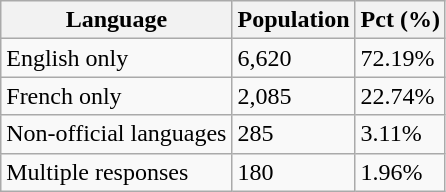<table class="wikitable" style="float:left; margin-right:1em">
<tr>
<th>Language</th>
<th>Population</th>
<th>Pct (%)</th>
</tr>
<tr>
<td>English only</td>
<td>6,620</td>
<td>72.19%</td>
</tr>
<tr>
<td>French only</td>
<td>2,085</td>
<td>22.74%</td>
</tr>
<tr>
<td>Non-official languages</td>
<td>285</td>
<td>3.11%</td>
</tr>
<tr>
<td>Multiple responses</td>
<td>180</td>
<td>1.96%</td>
</tr>
</table>
